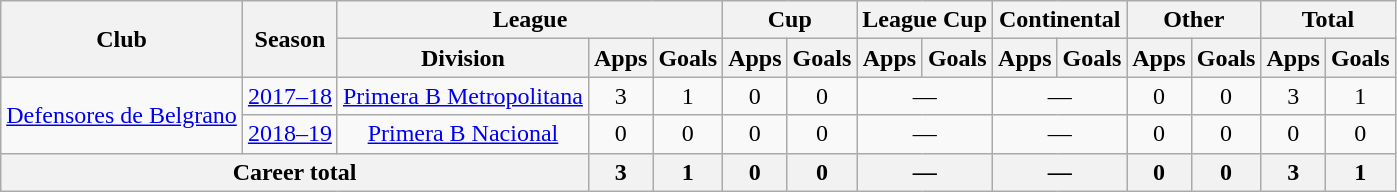<table class="wikitable" style="text-align:center">
<tr>
<th rowspan="2">Club</th>
<th rowspan="2">Season</th>
<th colspan="3">League</th>
<th colspan="2">Cup</th>
<th colspan="2">League Cup</th>
<th colspan="2">Continental</th>
<th colspan="2">Other</th>
<th colspan="2">Total</th>
</tr>
<tr>
<th>Division</th>
<th>Apps</th>
<th>Goals</th>
<th>Apps</th>
<th>Goals</th>
<th>Apps</th>
<th>Goals</th>
<th>Apps</th>
<th>Goals</th>
<th>Apps</th>
<th>Goals</th>
<th>Apps</th>
<th>Goals</th>
</tr>
<tr>
<td rowspan="2"><a href='#'>Defensores de Belgrano</a></td>
<td><a href='#'>2017–18</a></td>
<td rowspan="1"><a href='#'>Primera B Metropolitana</a></td>
<td>3</td>
<td>1</td>
<td>0</td>
<td>0</td>
<td colspan="2">—</td>
<td colspan="2">—</td>
<td>0</td>
<td>0</td>
<td>3</td>
<td>1</td>
</tr>
<tr>
<td><a href='#'>2018–19</a></td>
<td rowspan="1"><a href='#'>Primera B Nacional</a></td>
<td>0</td>
<td>0</td>
<td>0</td>
<td>0</td>
<td colspan="2">—</td>
<td colspan="2">—</td>
<td>0</td>
<td>0</td>
<td>0</td>
<td>0</td>
</tr>
<tr>
<th colspan="3">Career total</th>
<th>3</th>
<th>1</th>
<th>0</th>
<th>0</th>
<th colspan="2">—</th>
<th colspan="2">—</th>
<th>0</th>
<th>0</th>
<th>3</th>
<th>1</th>
</tr>
</table>
